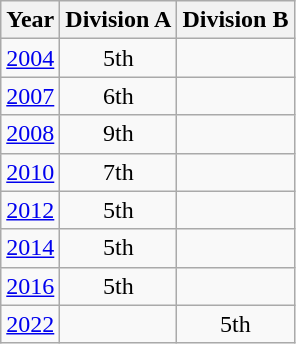<table class="wikitable" style="text-align:center">
<tr>
<th>Year</th>
<th>Division A</th>
<th>Division B</th>
</tr>
<tr>
<td><a href='#'>2004</a></td>
<td>5th</td>
<td></td>
</tr>
<tr>
<td><a href='#'>2007</a></td>
<td>6th</td>
<td></td>
</tr>
<tr>
<td><a href='#'>2008</a></td>
<td>9th</td>
<td></td>
</tr>
<tr>
<td><a href='#'>2010</a></td>
<td>7th</td>
<td></td>
</tr>
<tr>
<td><a href='#'>2012</a></td>
<td>5th</td>
<td></td>
</tr>
<tr>
<td><a href='#'>2014</a></td>
<td>5th</td>
<td></td>
</tr>
<tr>
<td><a href='#'>2016</a></td>
<td>5th</td>
<td></td>
</tr>
<tr>
<td><a href='#'>2022</a></td>
<td></td>
<td>5th</td>
</tr>
</table>
